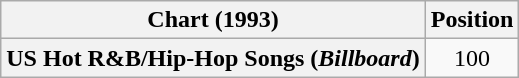<table class="wikitable plainrowheaders" style="text-align:center">
<tr>
<th scope="col">Chart (1993)</th>
<th scope="col">Position</th>
</tr>
<tr>
<th scope="row">US Hot R&B/Hip-Hop Songs (<em>Billboard</em>)</th>
<td>100</td>
</tr>
</table>
